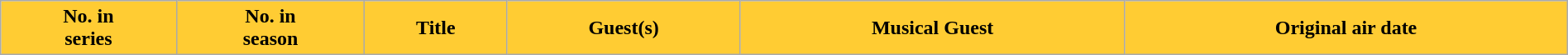<table class="wikitable plainrowheaders" style="width:100%;">
<tr>
<th style="background:#FFCC33; color:#000;">No. in<br>series</th>
<th style="background:#FFCC33; color:#000;">No. in<br>season</th>
<th style="background:#FFCC33; color:#000;">Title</th>
<th style="background:#FFCC33; color:#000;">Guest(s)</th>
<th style="background:#FFCC33; color:#000;">Musical Guest</th>
<th style="background:#FFCC33; color:#000;">Original air date<br>







</th>
</tr>
</table>
